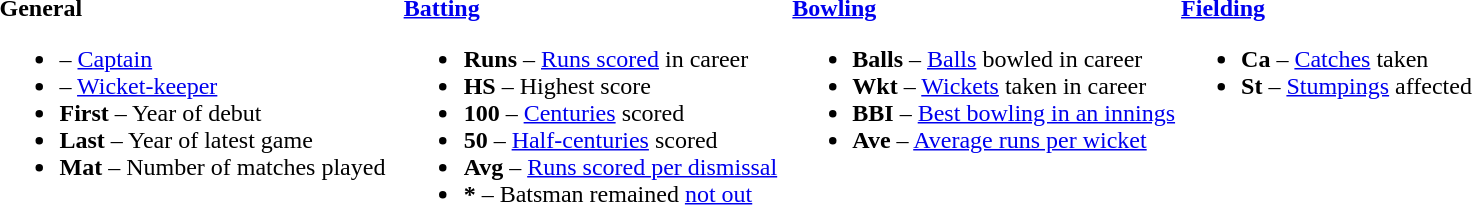<table>
<tr>
<td valign="top" style="width:26%"><br><strong>General</strong><ul><li> – <a href='#'>Captain</a></li><li> – <a href='#'>Wicket-keeper</a></li><li><strong>First</strong> – Year of debut</li><li><strong>Last</strong> – Year of latest game</li><li><strong>Mat</strong> – Number of matches played</li></ul></td>
<td valign="top" style="width:25%"><br><strong><a href='#'>Batting</a></strong><ul><li><strong>Runs</strong> – <a href='#'>Runs scored</a> in career</li><li><strong>HS</strong> – Highest score</li><li><strong>100</strong> – <a href='#'>Centuries</a> scored</li><li><strong>50</strong> – <a href='#'>Half-centuries</a> scored</li><li><strong>Avg</strong> – <a href='#'>Runs scored per dismissal</a></li><li><strong>*</strong> – Batsman remained <a href='#'>not out</a></li></ul></td>
<td valign="top" style="width:25%"><br><strong><a href='#'>Bowling</a></strong><ul><li><strong>Balls</strong> – <a href='#'>Balls</a> bowled in career</li><li><strong>Wkt</strong> – <a href='#'>Wickets</a> taken in career</li><li><strong>BBI</strong> – <a href='#'>Best bowling in an innings</a></li><li><strong>Ave</strong> – <a href='#'>Average runs per wicket</a></li></ul></td>
<td valign="top" style="width:24%"><br><strong><a href='#'>Fielding</a></strong><ul><li><strong>Ca</strong> – <a href='#'>Catches</a> taken</li><li><strong>St</strong> – <a href='#'>Stumpings</a> affected</li></ul></td>
</tr>
</table>
